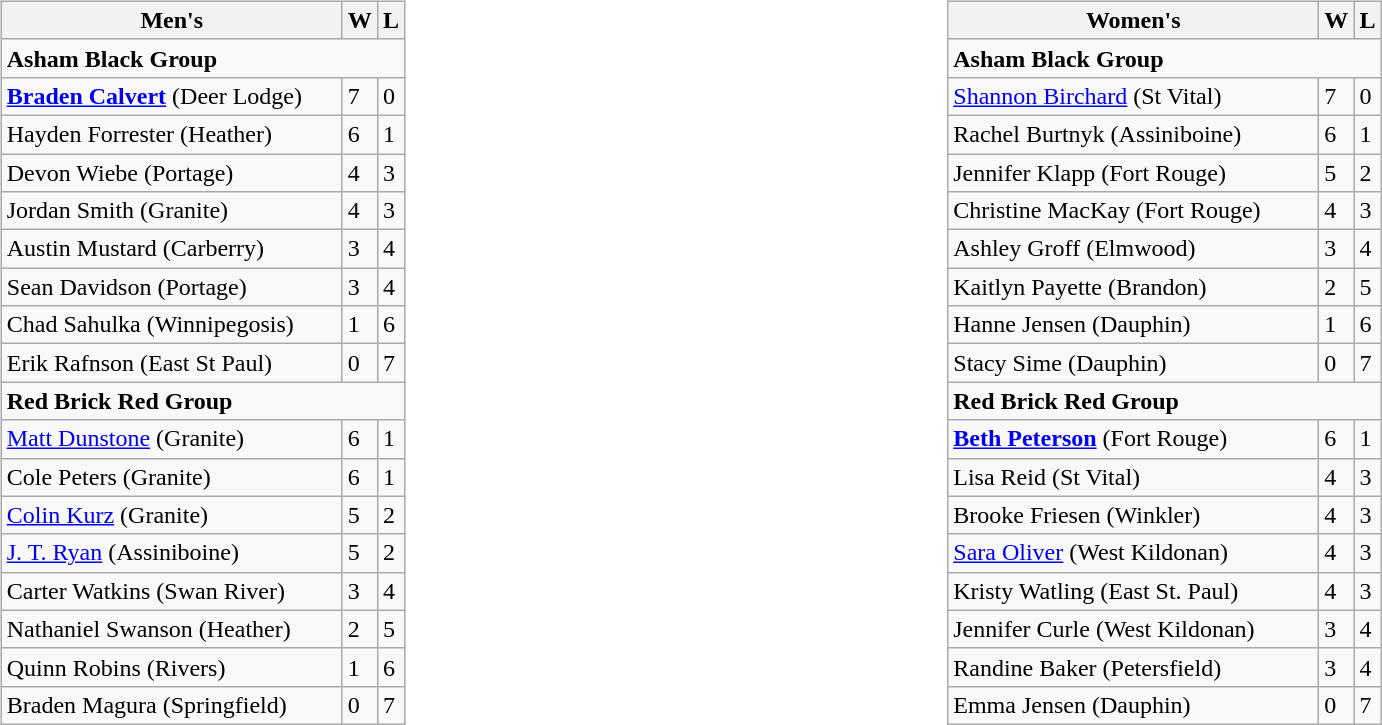<table>
<tr>
<td valign=top width=20%><br><table class=wikitable>
<tr>
<th width=220>Men's</th>
<th>W</th>
<th>L</th>
</tr>
<tr>
<td colspan="3"><strong>Asham Black Group</strong></td>
</tr>
<tr>
<td><strong><a href='#'>Braden Calvert</a></strong> (Deer Lodge)</td>
<td>7</td>
<td>0</td>
</tr>
<tr>
<td>Hayden Forrester (Heather)</td>
<td>6</td>
<td>1</td>
</tr>
<tr>
<td>Devon Wiebe (Portage)</td>
<td>4</td>
<td>3</td>
</tr>
<tr>
<td>Jordan Smith (Granite)</td>
<td>4</td>
<td>3</td>
</tr>
<tr>
<td>Austin Mustard (Carberry)</td>
<td>3</td>
<td>4</td>
</tr>
<tr>
<td>Sean Davidson (Portage)</td>
<td>3</td>
<td>4</td>
</tr>
<tr>
<td>Chad Sahulka (Winnipegosis)</td>
<td>1</td>
<td>6</td>
</tr>
<tr>
<td>Erik Rafnson (East St Paul)</td>
<td>0</td>
<td>7</td>
</tr>
<tr>
<td colspan="3"><strong>Red Brick Red Group</strong></td>
</tr>
<tr>
<td><a href='#'>Matt Dunstone</a> (Granite)</td>
<td>6</td>
<td>1</td>
</tr>
<tr>
<td>Cole Peters (Granite)</td>
<td>6</td>
<td>1</td>
</tr>
<tr>
<td><a href='#'>Colin Kurz</a> (Granite)</td>
<td>5</td>
<td>2</td>
</tr>
<tr>
<td><a href='#'>J. T. Ryan</a> (Assiniboine)</td>
<td>5</td>
<td>2</td>
</tr>
<tr>
<td>Carter Watkins (Swan River)</td>
<td>3</td>
<td>4</td>
</tr>
<tr>
<td>Nathaniel Swanson (Heather)</td>
<td>2</td>
<td>5</td>
</tr>
<tr>
<td>Quinn Robins (Rivers)</td>
<td>1</td>
<td>6</td>
</tr>
<tr>
<td>Braden Magura (Springfield)</td>
<td>0</td>
<td>7</td>
</tr>
</table>
</td>
<td valign=top width=20%><br><table class=wikitable>
<tr>
<th width=240>Women's</th>
<th>W</th>
<th>L</th>
</tr>
<tr>
<td colspan="3"><strong>Asham Black Group</strong></td>
</tr>
<tr>
<td><a href='#'>Shannon Birchard</a> (St Vital)</td>
<td>7</td>
<td>0</td>
</tr>
<tr>
<td>Rachel Burtnyk (Assiniboine)</td>
<td>6</td>
<td>1</td>
</tr>
<tr>
<td>Jennifer Klapp (Fort Rouge)</td>
<td>5</td>
<td>2</td>
</tr>
<tr>
<td>Christine MacKay (Fort Rouge)</td>
<td>4</td>
<td>3</td>
</tr>
<tr>
<td>Ashley Groff (Elmwood)</td>
<td>3</td>
<td>4</td>
</tr>
<tr>
<td>Kaitlyn Payette (Brandon)</td>
<td>2</td>
<td>5</td>
</tr>
<tr>
<td>Hanne Jensen (Dauphin)</td>
<td>1</td>
<td>6</td>
</tr>
<tr>
<td>Stacy Sime (Dauphin)</td>
<td>0</td>
<td>7</td>
</tr>
<tr>
<td colspan="3"><strong>Red Brick Red Group</strong></td>
</tr>
<tr>
<td><strong><a href='#'>Beth Peterson</a></strong> (Fort Rouge)</td>
<td>6</td>
<td>1</td>
</tr>
<tr>
<td>Lisa Reid (St Vital)</td>
<td>4</td>
<td>3</td>
</tr>
<tr>
<td>Brooke Friesen (Winkler)</td>
<td>4</td>
<td>3</td>
</tr>
<tr>
<td><a href='#'>Sara Oliver</a> (West Kildonan)</td>
<td>4</td>
<td>3</td>
</tr>
<tr>
<td>Kristy Watling (East St. Paul)</td>
<td>4</td>
<td>3</td>
</tr>
<tr>
<td>Jennifer Curle (West Kildonan)</td>
<td>3</td>
<td>4</td>
</tr>
<tr>
<td>Randine Baker (Petersfield)</td>
<td>3</td>
<td>4</td>
</tr>
<tr>
<td>Emma Jensen (Dauphin)</td>
<td>0</td>
<td>7</td>
</tr>
</table>
</td>
</tr>
</table>
